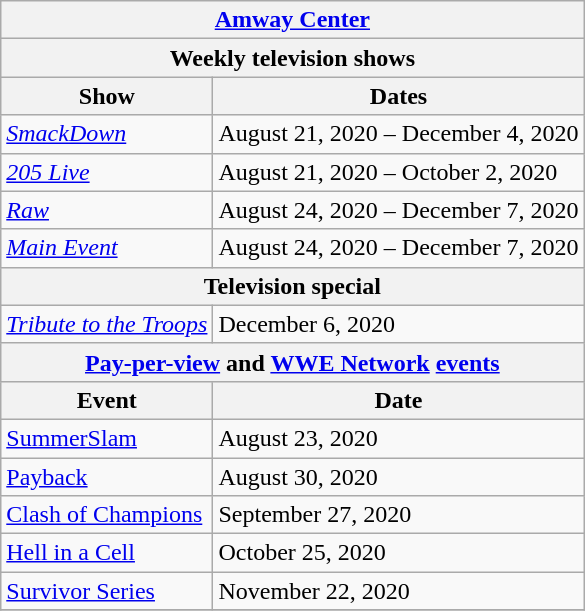<table class="wikitable">
<tr>
<th colspan="7"><a href='#'>Amway Center</a></th>
</tr>
<tr>
<th colspan="2">Weekly television shows</th>
</tr>
<tr>
<th>Show</th>
<th>Dates</th>
</tr>
<tr>
<td><em><a href='#'>SmackDown</a></em></td>
<td>August 21, 2020 – December 4, 2020</td>
</tr>
<tr>
<td><em><a href='#'>205 Live</a></em></td>
<td>August 21, 2020 – October 2, 2020</td>
</tr>
<tr>
<td><em><a href='#'>Raw</a></em></td>
<td>August 24, 2020 – December 7, 2020</td>
</tr>
<tr>
<td><em><a href='#'>Main Event</a></em></td>
<td>August 24, 2020 – December 7, 2020<br></td>
</tr>
<tr>
<th colspan="2">Television special</th>
</tr>
<tr>
<td><em><a href='#'>Tribute to the Troops</a></em></td>
<td>December 6, 2020</td>
</tr>
<tr>
<th colspan="5"><a href='#'>Pay-per-view</a> and <a href='#'>WWE Network</a> <a href='#'>events</a></th>
</tr>
<tr>
<th>Event</th>
<th>Date</th>
</tr>
<tr>
<td><a href='#'>SummerSlam</a></td>
<td>August 23, 2020</td>
</tr>
<tr>
<td><a href='#'>Payback</a></td>
<td>August 30, 2020</td>
</tr>
<tr>
<td><a href='#'>Clash of Champions</a></td>
<td>September 27, 2020</td>
</tr>
<tr>
<td><a href='#'>Hell in a Cell</a></td>
<td>October 25, 2020</td>
</tr>
<tr>
<td><a href='#'>Survivor Series</a></td>
<td>November 22, 2020</td>
</tr>
<tr>
</tr>
</table>
